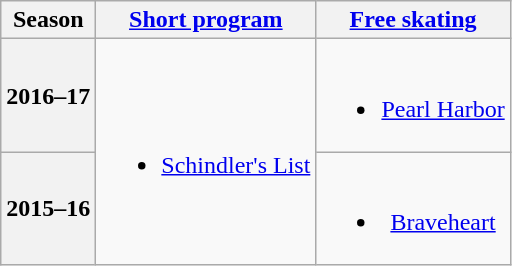<table class=wikitable style=text-align:center>
<tr>
<th>Season</th>
<th><a href='#'>Short program</a></th>
<th><a href='#'>Free skating</a></th>
</tr>
<tr>
<th>2016–17 <br> </th>
<td rowspan=2><br><ul><li><a href='#'>Schindler's List</a> <br></li></ul></td>
<td><br><ul><li><a href='#'>Pearl Harbor</a> <br></li></ul></td>
</tr>
<tr>
<th>2015–16 <br> </th>
<td><br><ul><li><a href='#'>Braveheart</a> <br></li></ul></td>
</tr>
</table>
